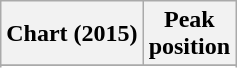<table class="wikitable sortable plainrowheaders" style="text-align:center;">
<tr>
<th>Chart (2015)</th>
<th>Peak<br>position</th>
</tr>
<tr>
</tr>
<tr>
</tr>
</table>
